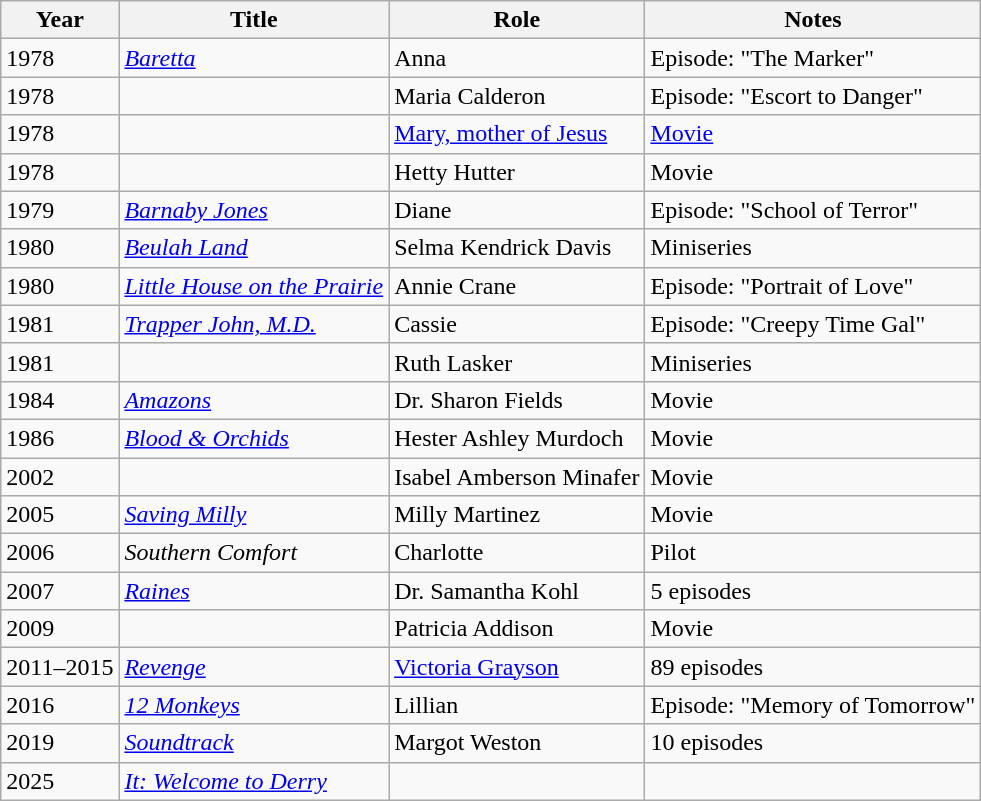<table class="wikitable sortable">
<tr>
<th>Year</th>
<th>Title</th>
<th>Role</th>
<th class="unsortable">Notes</th>
</tr>
<tr>
<td>1978</td>
<td><em><a href='#'>Baretta</a></em></td>
<td>Anna</td>
<td>Episode: "The Marker"</td>
</tr>
<tr>
<td>1978</td>
<td><em></em></td>
<td>Maria Calderon</td>
<td>Episode: "Escort to Danger"</td>
</tr>
<tr>
<td>1978</td>
<td><em></em></td>
<td><a href='#'>Mary, mother of Jesus</a></td>
<td><a href='#'>Movie</a></td>
</tr>
<tr>
<td>1978</td>
<td><em></em></td>
<td>Hetty Hutter</td>
<td>Movie</td>
</tr>
<tr>
<td>1979</td>
<td><em><a href='#'>Barnaby Jones</a></em></td>
<td>Diane</td>
<td>Episode: "School of Terror"</td>
</tr>
<tr>
<td>1980</td>
<td><em><a href='#'>Beulah Land</a></em></td>
<td>Selma Kendrick Davis</td>
<td>Miniseries</td>
</tr>
<tr>
<td>1980</td>
<td><em><a href='#'>Little House on the Prairie</a></em></td>
<td>Annie Crane</td>
<td>Episode: "Portrait of Love"</td>
</tr>
<tr>
<td>1981</td>
<td><em><a href='#'>Trapper John, M.D.</a></em></td>
<td>Cassie</td>
<td>Episode: "Creepy Time Gal"</td>
</tr>
<tr>
<td>1981</td>
<td><em></em></td>
<td>Ruth Lasker</td>
<td>Miniseries</td>
</tr>
<tr>
<td>1984</td>
<td><em><a href='#'>Amazons</a></em></td>
<td>Dr. Sharon Fields</td>
<td>Movie</td>
</tr>
<tr>
<td>1986</td>
<td><em><a href='#'>Blood & Orchids</a></em></td>
<td>Hester Ashley Murdoch</td>
<td>Movie</td>
</tr>
<tr>
<td>2002</td>
<td><em></em></td>
<td>Isabel Amberson Minafer</td>
<td>Movie</td>
</tr>
<tr>
<td>2005</td>
<td><em><a href='#'>Saving Milly</a></em></td>
<td>Milly Martinez</td>
<td>Movie</td>
</tr>
<tr>
<td>2006</td>
<td><em>Southern Comfort</em></td>
<td>Charlotte</td>
<td>Pilot</td>
</tr>
<tr>
<td>2007</td>
<td><em><a href='#'>Raines</a></em></td>
<td>Dr. Samantha Kohl</td>
<td>5 episodes</td>
</tr>
<tr>
<td>2009</td>
<td><em></em></td>
<td>Patricia Addison</td>
<td>Movie</td>
</tr>
<tr>
<td>2011–2015</td>
<td><em><a href='#'>Revenge</a></em></td>
<td><a href='#'>Victoria Grayson</a></td>
<td>89 episodes</td>
</tr>
<tr>
<td>2016</td>
<td><em><a href='#'>12 Monkeys</a></em></td>
<td>Lillian</td>
<td>Episode: "Memory of Tomorrow"</td>
</tr>
<tr>
<td>2019</td>
<td><em><a href='#'>Soundtrack</a></em></td>
<td>Margot Weston</td>
<td>10 episodes</td>
</tr>
<tr>
<td>2025</td>
<td><em><a href='#'>It: Welcome to Derry</a></em></td>
<td></td>
<td></td>
</tr>
</table>
